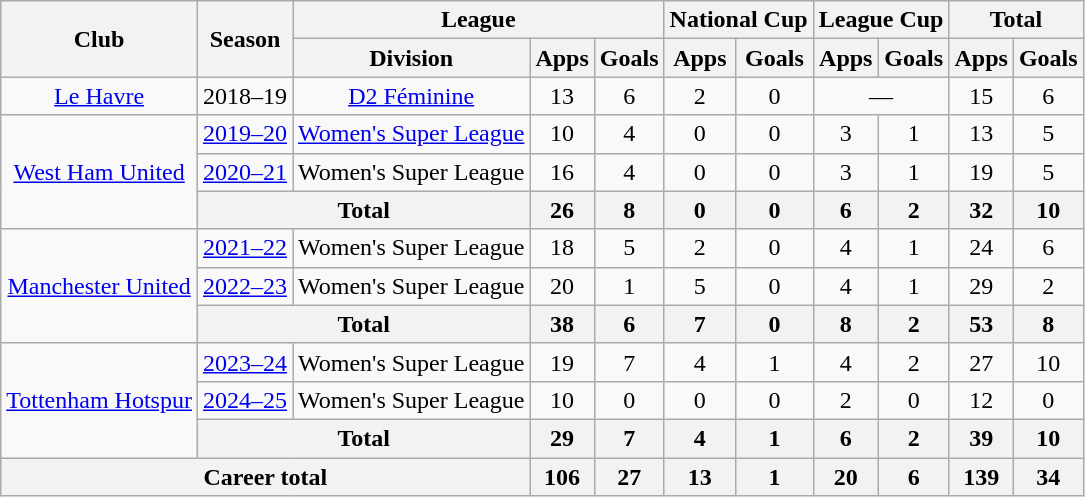<table class="wikitable" style="text-align:center">
<tr>
<th rowspan="2">Club</th>
<th rowspan="2">Season</th>
<th colspan="3">League</th>
<th colspan="2">National Cup</th>
<th colspan="2">League Cup</th>
<th colspan="2">Total</th>
</tr>
<tr>
<th>Division</th>
<th>Apps</th>
<th>Goals</th>
<th>Apps</th>
<th>Goals</th>
<th>Apps</th>
<th>Goals</th>
<th>Apps</th>
<th>Goals</th>
</tr>
<tr>
<td><a href='#'>Le Havre</a></td>
<td>2018–19</td>
<td><a href='#'>D2 Féminine</a></td>
<td>13</td>
<td>6</td>
<td>2</td>
<td>0</td>
<td colspan="2">—</td>
<td>15</td>
<td>6</td>
</tr>
<tr>
<td rowspan="3"><a href='#'>West Ham United</a></td>
<td><a href='#'>2019–20</a></td>
<td><a href='#'>Women's Super League</a></td>
<td>10</td>
<td>4</td>
<td>0</td>
<td>0</td>
<td>3</td>
<td>1</td>
<td>13</td>
<td>5</td>
</tr>
<tr>
<td><a href='#'>2020–21</a></td>
<td>Women's Super League</td>
<td>16</td>
<td>4</td>
<td>0</td>
<td>0</td>
<td>3</td>
<td>1</td>
<td>19</td>
<td>5</td>
</tr>
<tr>
<th colspan="2">Total</th>
<th>26</th>
<th>8</th>
<th>0</th>
<th>0</th>
<th>6</th>
<th>2</th>
<th>32</th>
<th>10</th>
</tr>
<tr>
<td rowspan="3"><a href='#'>Manchester United</a></td>
<td><a href='#'>2021–22</a></td>
<td>Women's Super League</td>
<td>18</td>
<td>5</td>
<td>2</td>
<td>0</td>
<td>4</td>
<td>1</td>
<td>24</td>
<td>6</td>
</tr>
<tr>
<td><a href='#'>2022–23</a></td>
<td>Women's Super League</td>
<td>20</td>
<td>1</td>
<td>5</td>
<td>0</td>
<td>4</td>
<td>1</td>
<td>29</td>
<td>2</td>
</tr>
<tr>
<th colspan="2">Total</th>
<th>38</th>
<th>6</th>
<th>7</th>
<th>0</th>
<th>8</th>
<th>2</th>
<th>53</th>
<th>8</th>
</tr>
<tr>
<td rowspan="3"><a href='#'>Tottenham Hotspur</a></td>
<td><a href='#'>2023–24</a></td>
<td>Women's Super League</td>
<td>19</td>
<td>7</td>
<td>4</td>
<td>1</td>
<td>4</td>
<td>2</td>
<td>27</td>
<td>10</td>
</tr>
<tr>
<td><a href='#'>2024–25</a></td>
<td>Women's Super League</td>
<td>10</td>
<td>0</td>
<td>0</td>
<td>0</td>
<td>2</td>
<td>0</td>
<td>12</td>
<td>0</td>
</tr>
<tr>
<th colspan="2">Total</th>
<th>29</th>
<th>7</th>
<th>4</th>
<th>1</th>
<th>6</th>
<th>2</th>
<th>39</th>
<th>10</th>
</tr>
<tr>
<th colspan="3">Career total</th>
<th>106</th>
<th>27</th>
<th>13</th>
<th>1</th>
<th>20</th>
<th>6</th>
<th>139</th>
<th>34</th>
</tr>
</table>
